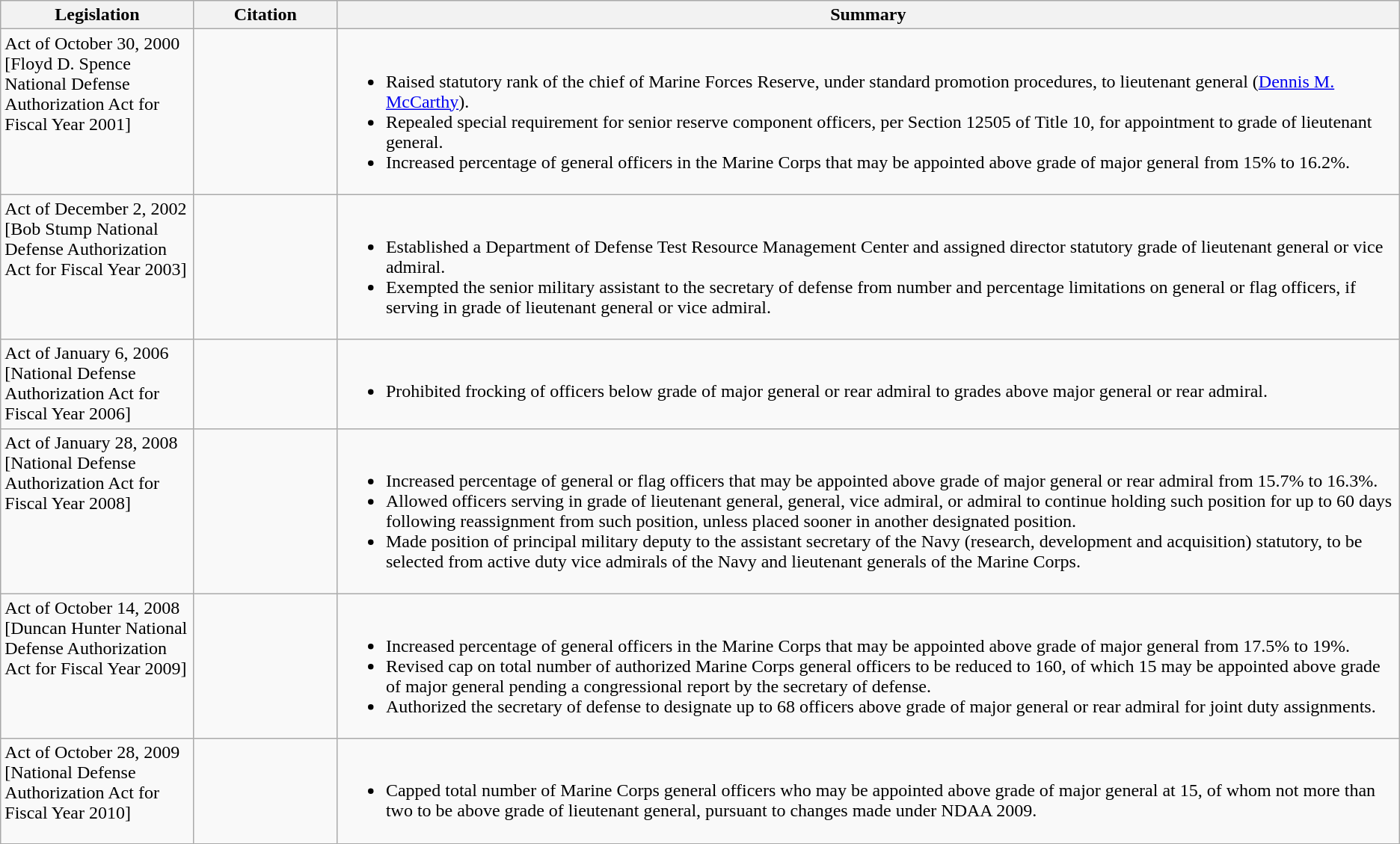<table class="wikitable">
<tr>
<th scope="col" width = 165>Legislation</th>
<th scope="col" width = 120>Citation</th>
<th scope="col" class="unsortable">Summary</th>
</tr>
<tr style="vertical-align: top;">
<td>Act of October 30, 2000<br>[Floyd D. Spence National Defense Authorization Act for Fiscal Year 2001]</td>
<td> <br> <br> </td>
<td><br><ul><li>Raised statutory rank of the chief of Marine Forces Reserve, under standard promotion procedures, to lieutenant general (<a href='#'>Dennis M. McCarthy</a>).</li><li>Repealed special requirement for senior reserve component officers, per Section 12505 of Title 10, for appointment to grade of lieutenant general.</li><li>Increased percentage of general officers in the Marine Corps that may be appointed above grade of major general from 15% to 16.2%.</li></ul></td>
</tr>
<tr style="vertical-align: top;">
<td>Act of December 2, 2002<br>[Bob Stump National Defense Authorization Act for Fiscal Year 2003]</td>
<td> <br> </td>
<td><br><ul><li>Established a Department of Defense Test Resource Management Center and assigned director statutory grade of lieutenant general or vice admiral.</li><li>Exempted the senior military assistant to the secretary of defense from number and percentage limitations on general or flag officers, if serving in grade of lieutenant general or vice admiral.</li></ul></td>
</tr>
<tr style="vertical-align: top;">
<td>Act of January 6, 2006<br>[National Defense Authorization Act for Fiscal Year 2006]</td>
<td> </td>
<td><br><ul><li>Prohibited frocking of officers below grade of major general or rear admiral to grades above major general or rear admiral.</li></ul></td>
</tr>
<tr style="vertical-align: top;">
<td>Act of January 28, 2008<br>[National Defense Authorization Act for Fiscal Year 2008]</td>
<td> <br> <br> </td>
<td><br><ul><li>Increased percentage of general or flag officers that may be appointed above grade of major general or rear admiral from 15.7% to 16.3%.</li><li>Allowed officers serving in grade of lieutenant general, general, vice admiral, or admiral to continue holding such position for up to 60 days following reassignment from such position, unless placed sooner in another designated position.</li><li>Made position of principal military deputy to the assistant secretary of the Navy (research, development and acquisition) statutory, to be selected from active duty vice admirals of the Navy and lieutenant generals of the Marine Corps.</li></ul></td>
</tr>
<tr style="vertical-align: top;">
<td>Act of October 14, 2008<br>[Duncan Hunter National Defense Authorization Act for Fiscal Year 2009]</td>
<td> <br> <br> </td>
<td><br><ul><li>Increased percentage of general officers in the Marine Corps that may be appointed above grade of major general from 17.5% to 19%.</li><li>Revised cap on total number of authorized Marine Corps general officers to be reduced to 160, of which 15 may be appointed above grade of major general pending a congressional report by the secretary of defense.</li><li>Authorized the secretary of defense to designate up to 68 officers above grade of major general or rear admiral for joint duty assignments.</li></ul></td>
</tr>
<tr style="vertical-align: top;">
<td>Act of October 28, 2009<br>[National Defense Authorization Act for Fiscal Year 2010]</td>
<td> </td>
<td><br><ul><li>Capped total number of Marine Corps general officers who may be appointed above grade of major general at 15, of whom not more than two to be above grade of lieutenant general, pursuant to changes made under NDAA 2009.</li></ul></td>
</tr>
</table>
